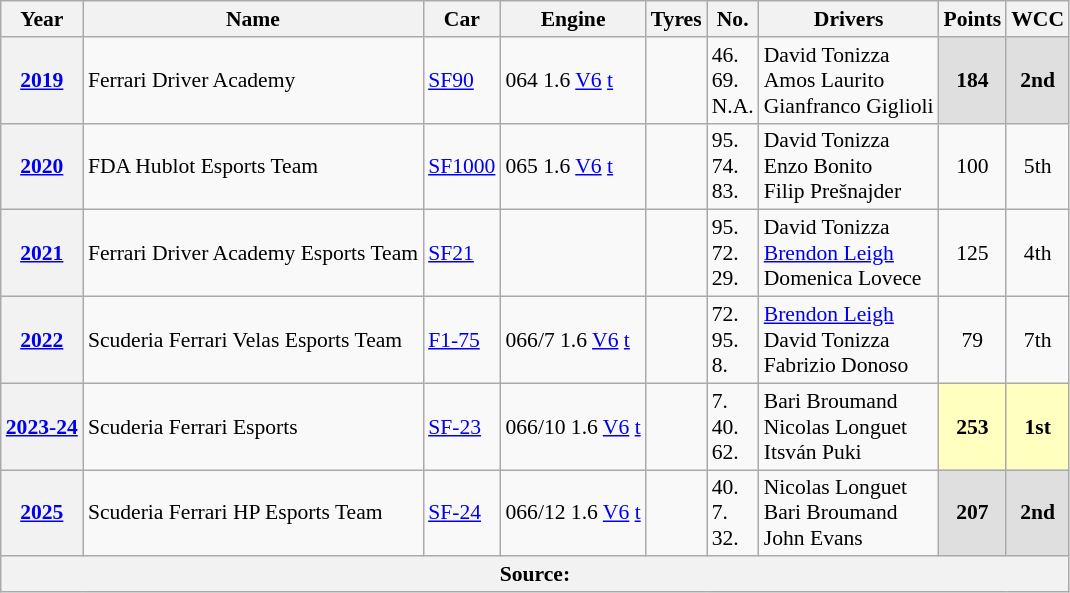<table class="wikitable" style="font-size: 90%;">
<tr>
<th>Year</th>
<th>Name</th>
<th>Car</th>
<th>Engine</th>
<th>Tyres</th>
<th>No.</th>
<th>Drivers</th>
<th>Points</th>
<th>WCC</th>
</tr>
<tr>
<th><a href='#'>2019</a></th>
<td> Ferrari Driver Academy</td>
<td align="left"><a href='#'>SF90</a></td>
<td align="left">064 1.6 <a href='#'>V6</a> <a href='#'>t</a></td>
<td align="center"></td>
<td>46.<br>69.<br>N.A.</td>
<td> David Tonizza<br> Amos Laurito<br> Gianfranco Giglioli</td>
<td align="center" style="background:#DFDFDF;"><strong>184</strong></td>
<td align="center" style="background:#DFDFDF;"><strong>2nd</strong></td>
</tr>
<tr>
<th><a href='#'>2020</a></th>
<td> FDA Hublot Esports Team</td>
<td align="left"><a href='#'>SF1000</a></td>
<td align="left">065 1.6 <a href='#'>V6</a> <a href='#'>t</a></td>
<td align="center"></td>
<td>95.<br>74.<br>83.</td>
<td> David Tonizza<br> Enzo Bonito<br> Filip Prešnajder</td>
<td align="center" style="background:#;">100</td>
<td align="center" style="background:#;">5th</td>
</tr>
<tr>
<th><a href='#'>2021</a></th>
<td align="left"> Ferrari Driver Academy Esports Team</td>
<td align="left"><a href='#'>SF21</a></td>
<td align="left"></td>
<td align="center"></td>
<td>95.<br>72.<br>29.</td>
<td> David Tonizza<br> <a href='#'>Brendon Leigh</a><br> Domenica Lovece</td>
<td align="center" style="background:#;">125</td>
<td align="center" style="background:#;">4th</td>
</tr>
<tr>
<th><a href='#'>2022</a></th>
<td align="left"> Scuderia Ferrari Velas Esports Team</td>
<td align="left"><a href='#'>F1-75</a></td>
<td align="left">066/7 1.6 <a href='#'>V6</a> <a href='#'>t</a></td>
<td align="center"></td>
<td>72.<br>95.<br>8.</td>
<td> <a href='#'>Brendon Leigh</a><br> David Tonizza<br> Fabrizio Donoso</td>
<td align="center" style="background:#;">79</td>
<td align="center" style="background:#;">7th</td>
</tr>
<tr>
<th><a href='#'>2023-24</a></th>
<td align="left"> Scuderia Ferrari Esports</td>
<td align="left"><a href='#'>SF-23</a></td>
<td align="left">066/10 1.6 <a href='#'>V6</a> <a href='#'>t</a></td>
<td align="center"></td>
<td>7.<br>40.<br>62.</td>
<td> Bari Broumand<br> Nicolas Longuet<br> Itsván Puki</td>
<td align="center" style="background:#FFFFBF;"><strong>253</strong></td>
<td align="center" style="background:#FFFFBF;"><strong>1st</strong></td>
</tr>
<tr>
<th><a href='#'>2025</a></th>
<td align="left"> Scuderia Ferrari HP Esports Team</td>
<td align="left"><a href='#'>SF-24</a></td>
<td align="left">066/12 1.6 <a href='#'>V6</a> <a href='#'>t</a></td>
<td align="center"></td>
<td>40.<br>7.<br>32.</td>
<td> Nicolas Longuet<br> Bari Broumand<br> John Evans</td>
<td align="center" style="background:#DFDFDF;"><strong>207</strong></td>
<td align="center" style="background:#DFDFDF;"><strong>2nd</strong></td>
</tr>
<tr>
<th colspan="9">Source:</th>
</tr>
</table>
